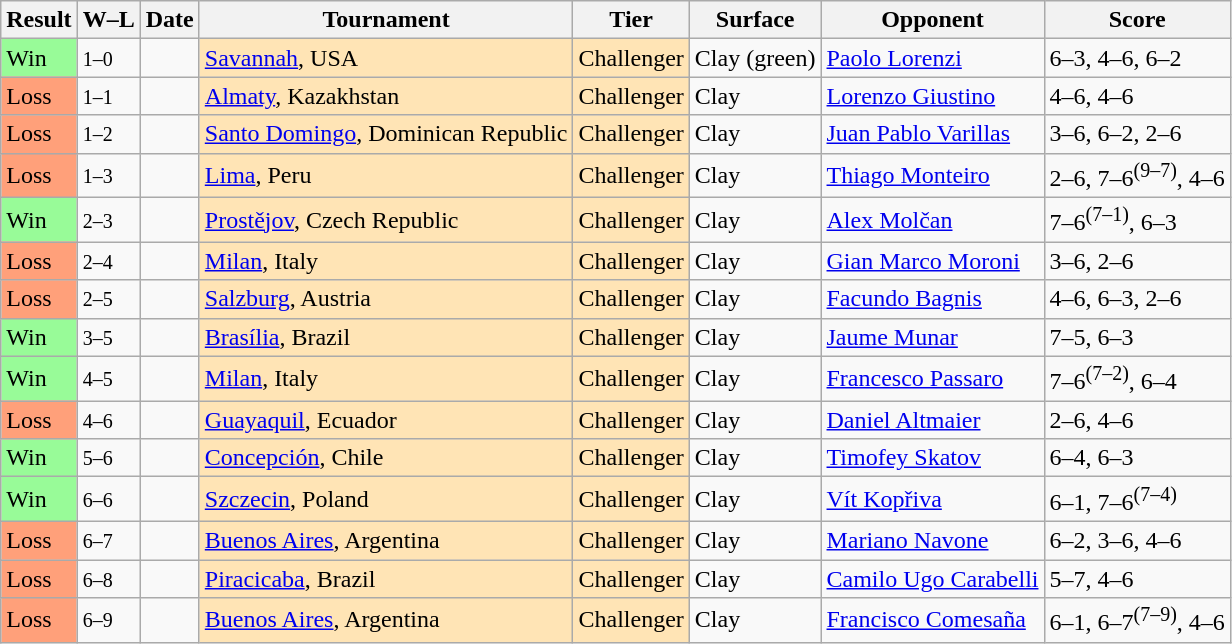<table class="sortable wikitable nowrap">
<tr>
<th>Result</th>
<th class="unsortable">W–L</th>
<th>Date</th>
<th>Tournament</th>
<th>Tier</th>
<th>Surface</th>
<th>Opponent</th>
<th class="unsortable">Score</th>
</tr>
<tr>
<td bgcolor=98fb98>Win</td>
<td><small>1–0</small></td>
<td><a href='#'></a></td>
<td style="background:moccasin;"><a href='#'>Savannah</a>, USA</td>
<td style="background:moccasin;">Challenger</td>
<td>Clay (green)</td>
<td> <a href='#'>Paolo Lorenzi</a></td>
<td>6–3, 4–6, 6–2</td>
</tr>
<tr>
<td bgcolor=FFA07A>Loss</td>
<td><small>1–1</small></td>
<td><a href='#'></a></td>
<td style="background:moccasin;"><a href='#'>Almaty</a>, Kazakhstan</td>
<td style="background:moccasin;">Challenger</td>
<td>Clay</td>
<td> <a href='#'>Lorenzo Giustino</a></td>
<td>4–6, 4–6</td>
</tr>
<tr>
<td bgcolor=FFA07A>Loss</td>
<td><small>1–2</small></td>
<td><a href='#'></a></td>
<td style="background:moccasin;"><a href='#'>Santo Domingo</a>, Dominican Republic</td>
<td style="background:moccasin;">Challenger</td>
<td>Clay</td>
<td> <a href='#'>Juan Pablo Varillas</a></td>
<td>3–6, 6–2, 2–6</td>
</tr>
<tr>
<td bgcolor=FFA07A>Loss</td>
<td><small>1–3</small></td>
<td><a href='#'></a></td>
<td style="background:moccasin;"><a href='#'>Lima</a>, Peru</td>
<td style="background:moccasin;">Challenger</td>
<td>Clay</td>
<td> <a href='#'>Thiago Monteiro</a></td>
<td>2–6, 7–6<sup>(9–7)</sup>, 4–6</td>
</tr>
<tr>
<td bgcolor=98fb98>Win</td>
<td><small>2–3</small></td>
<td><a href='#'></a></td>
<td style="background:moccasin;"><a href='#'>Prostějov</a>, Czech Republic</td>
<td style="background:moccasin;">Challenger</td>
<td>Clay</td>
<td> <a href='#'>Alex Molčan</a></td>
<td>7–6<sup>(7–1)</sup>, 6–3</td>
</tr>
<tr>
<td bgcolor=FFA07A>Loss</td>
<td><small>2–4</small></td>
<td><a href='#'></a></td>
<td style="background:moccasin;"><a href='#'>Milan</a>, Italy</td>
<td style="background:moccasin;">Challenger</td>
<td>Clay</td>
<td> <a href='#'>Gian Marco Moroni</a></td>
<td>3–6, 2–6</td>
</tr>
<tr>
<td bgcolor=FFA07A>Loss</td>
<td><small>2–5</small></td>
<td><a href='#'></a></td>
<td style="background:moccasin;"><a href='#'>Salzburg</a>, Austria</td>
<td style="background:moccasin;">Challenger</td>
<td>Clay</td>
<td> <a href='#'>Facundo Bagnis</a></td>
<td>4–6, 6–3, 2–6</td>
</tr>
<tr>
<td bgcolor=98fb98>Win</td>
<td><small>3–5</small></td>
<td><a href='#'></a></td>
<td style="background:moccasin;"><a href='#'>Brasília</a>, Brazil</td>
<td style="background:moccasin;">Challenger</td>
<td>Clay</td>
<td> <a href='#'>Jaume Munar</a></td>
<td>7–5, 6–3</td>
</tr>
<tr>
<td bgcolor=98fb98>Win</td>
<td><small>4–5</small></td>
<td><a href='#'></a></td>
<td style="background:moccasin;"><a href='#'>Milan</a>, Italy</td>
<td style="background:moccasin;">Challenger</td>
<td>Clay</td>
<td> <a href='#'>Francesco Passaro</a></td>
<td>7–6<sup>(7–2)</sup>, 6–4</td>
</tr>
<tr>
<td bgcolor=FFA07A>Loss</td>
<td><small>4–6</small></td>
<td><a href='#'></a></td>
<td style="background:moccasin;"><a href='#'>Guayaquil</a>, Ecuador</td>
<td style="background:moccasin;">Challenger</td>
<td>Clay</td>
<td> <a href='#'>Daniel Altmaier</a></td>
<td>2–6, 4–6</td>
</tr>
<tr>
<td bgcolor=98FB98>Win</td>
<td><small>5–6</small></td>
<td><a href='#'></a></td>
<td style="background:moccasin;"><a href='#'>Concepción</a>, Chile</td>
<td style="background:moccasin;">Challenger</td>
<td>Clay</td>
<td> <a href='#'>Timofey Skatov</a></td>
<td>6–4, 6–3</td>
</tr>
<tr>
<td bgcolor=98FB98>Win</td>
<td><small>6–6</small></td>
<td><a href='#'></a></td>
<td style="background:moccasin;"><a href='#'>Szczecin</a>, Poland</td>
<td style="background:moccasin;">Challenger</td>
<td>Clay</td>
<td> <a href='#'>Vít Kopřiva</a></td>
<td>6–1, 7–6<sup>(7–4)</sup></td>
</tr>
<tr>
<td bgcolor=FFA07A>Loss</td>
<td><small>6–7</small></td>
<td><a href='#'></a></td>
<td style="background:moccasin;"><a href='#'>Buenos Aires</a>, Argentina</td>
<td style="background:moccasin;">Challenger</td>
<td>Clay</td>
<td> <a href='#'>Mariano Navone</a></td>
<td>6–2, 3–6, 4–6</td>
</tr>
<tr>
<td bgcolor=FFA07A>Loss</td>
<td><small>6–8</small></td>
<td><a href='#'></a></td>
<td style="background:moccasin;"><a href='#'>Piracicaba</a>, Brazil</td>
<td style="background:moccasin;">Challenger</td>
<td>Clay</td>
<td> <a href='#'>Camilo Ugo Carabelli</a></td>
<td>5–7, 4–6</td>
</tr>
<tr>
<td bgcolor=FFA07A>Loss</td>
<td><small>6–9</small></td>
<td><a href='#'></a></td>
<td style="background:moccasin;"><a href='#'>Buenos Aires</a>, Argentina</td>
<td style="background:moccasin;">Challenger</td>
<td>Clay</td>
<td> <a href='#'>Francisco Comesaña</a></td>
<td>6–1, 6–7<sup>(7–9)</sup>, 4–6</td>
</tr>
</table>
